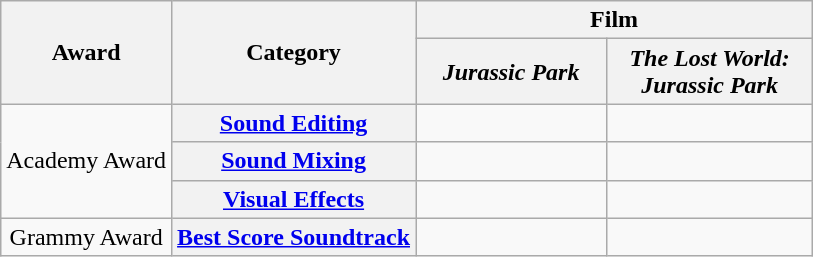<table class="wikitable plainrowheaders" style="text-align:center;">
<tr>
<th rowspan="2">Award</th>
<th rowspan="2">Category</th>
<th colspan="2">Film</th>
</tr>
<tr>
<th style="width:120px;"><em>Jurassic Park</em></th>
<th style="width:130px;"><em>The Lost World: <br>Jurassic Park</em></th>
</tr>
<tr>
<td rowspan="3">Academy Award</td>
<th scope="row"><strong><a href='#'>Sound Editing</a></strong></th>
<td></td>
<td></td>
</tr>
<tr>
<th scope="row"><strong><a href='#'>Sound Mixing</a></strong></th>
<td></td>
<td></td>
</tr>
<tr>
<th scope="row"><strong><a href='#'>Visual Effects</a></strong></th>
<td></td>
<td></td>
</tr>
<tr>
<td>Grammy Award</td>
<th scope="row"><strong><a href='#'>Best Score Soundtrack</a></strong></th>
<td></td>
<td></td>
</tr>
</table>
